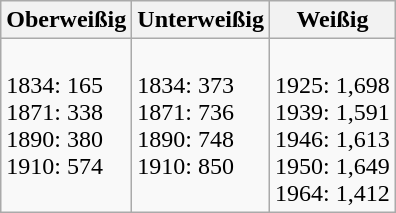<table class="wikitable">
<tr>
<th>Oberweißig</th>
<th>Unterweißig</th>
<th>Weißig</th>
</tr>
<tr>
<td valign="top"><br>1834: 165<br>
1871: 338<br>
1890: 380<br>
1910: 574</td>
<td valign="top"><br>1834: 373<br>
1871: 736<br>
1890: 748<br>
1910: 850</td>
<td valign="top"><br>1925: 1,698<br>
1939: 1,591<br>
1946: 1,613<br>
1950: 1,649<br>
1964: 1,412</td>
</tr>
</table>
